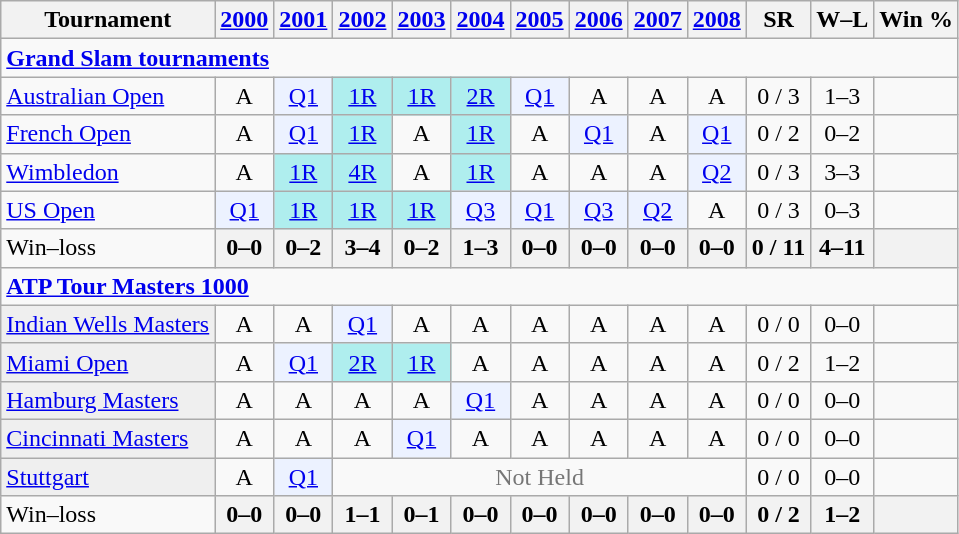<table class=wikitable style=text-align:center>
<tr>
<th>Tournament</th>
<th><a href='#'>2000</a></th>
<th><a href='#'>2001</a></th>
<th><a href='#'>2002</a></th>
<th><a href='#'>2003</a></th>
<th><a href='#'>2004</a></th>
<th><a href='#'>2005</a></th>
<th><a href='#'>2006</a></th>
<th><a href='#'>2007</a></th>
<th><a href='#'>2008</a></th>
<th>SR</th>
<th>W–L</th>
<th>Win %</th>
</tr>
<tr>
<td colspan=25 style=text-align:left><a href='#'><strong>Grand Slam tournaments</strong></a></td>
</tr>
<tr>
<td align=left><a href='#'>Australian Open</a></td>
<td>A</td>
<td bgcolor=ecf2ff><a href='#'>Q1</a></td>
<td bgcolor=afeeee><a href='#'>1R</a></td>
<td bgcolor=afeeee><a href='#'>1R</a></td>
<td bgcolor=afeeee><a href='#'>2R</a></td>
<td bgcolor=ecf2ff><a href='#'>Q1</a></td>
<td>A</td>
<td>A</td>
<td>A</td>
<td>0 / 3</td>
<td>1–3</td>
<td></td>
</tr>
<tr>
<td align=left><a href='#'>French Open</a></td>
<td>A</td>
<td bgcolor=ecf2ff><a href='#'>Q1</a></td>
<td bgcolor=afeeee><a href='#'>1R</a></td>
<td>A</td>
<td bgcolor=afeeee><a href='#'>1R</a></td>
<td>A</td>
<td bgcolor=ecf2ff><a href='#'>Q1</a></td>
<td>A</td>
<td bgcolor=ecf2ff><a href='#'>Q1</a></td>
<td>0 / 2</td>
<td>0–2</td>
<td></td>
</tr>
<tr>
<td align=left><a href='#'>Wimbledon</a></td>
<td>A</td>
<td bgcolor=afeeee><a href='#'>1R</a></td>
<td bgcolor=afeeee><a href='#'>4R</a></td>
<td>A</td>
<td bgcolor=afeeee><a href='#'>1R</a></td>
<td>A</td>
<td>A</td>
<td>A</td>
<td bgcolor=ecf2ff><a href='#'>Q2</a></td>
<td>0 / 3</td>
<td>3–3</td>
<td></td>
</tr>
<tr>
<td align=left><a href='#'>US Open</a></td>
<td bgcolor=ecf2ff><a href='#'>Q1</a></td>
<td bgcolor=afeeee><a href='#'>1R</a></td>
<td bgcolor=afeeee><a href='#'>1R</a></td>
<td bgcolor=afeeee><a href='#'>1R</a></td>
<td bgcolor=ecf2ff><a href='#'>Q3</a></td>
<td bgcolor=ecf2ff><a href='#'>Q1</a></td>
<td bgcolor=ecf2ff><a href='#'>Q3</a></td>
<td bgcolor=ecf2ff><a href='#'>Q2</a></td>
<td>A</td>
<td>0 / 3</td>
<td>0–3</td>
<td></td>
</tr>
<tr>
<td style=text-align:left>Win–loss</td>
<th>0–0</th>
<th>0–2</th>
<th>3–4</th>
<th>0–2</th>
<th>1–3</th>
<th>0–0</th>
<th>0–0</th>
<th>0–0</th>
<th>0–0</th>
<th>0 / 11</th>
<th>4–11</th>
<th></th>
</tr>
<tr>
<td colspan=25 style=text-align:left><strong><a href='#'>ATP Tour Masters 1000</a></strong></td>
</tr>
<tr>
<td bgcolor=efefef align=left><a href='#'>Indian Wells Masters</a></td>
<td>A</td>
<td>A</td>
<td bgcolor=ecf2ff><a href='#'>Q1</a></td>
<td>A</td>
<td>A</td>
<td>A</td>
<td>A</td>
<td>A</td>
<td>A</td>
<td>0 / 0</td>
<td>0–0</td>
<td></td>
</tr>
<tr>
<td bgcolor=efefef align=left><a href='#'>Miami Open</a></td>
<td>A</td>
<td bgcolor=ecf2ff><a href='#'>Q1</a></td>
<td bgcolor=afeeee><a href='#'>2R</a></td>
<td bgcolor=afeeee><a href='#'>1R</a></td>
<td>A</td>
<td>A</td>
<td>A</td>
<td>A</td>
<td>A</td>
<td>0 / 2</td>
<td>1–2</td>
<td></td>
</tr>
<tr>
<td bgcolor=efefef align=left><a href='#'>Hamburg Masters</a></td>
<td>A</td>
<td>A</td>
<td>A</td>
<td>A</td>
<td bgcolor=ecf2ff><a href='#'>Q1</a></td>
<td>A</td>
<td>A</td>
<td>A</td>
<td>A</td>
<td>0 / 0</td>
<td>0–0</td>
<td></td>
</tr>
<tr>
<td bgcolor=efefef align=left><a href='#'>Cincinnati Masters</a></td>
<td>A</td>
<td>A</td>
<td>A</td>
<td bgcolor=ecf2ff><a href='#'>Q1</a></td>
<td>A</td>
<td>A</td>
<td>A</td>
<td>A</td>
<td>A</td>
<td>0 / 0</td>
<td>0–0</td>
<td></td>
</tr>
<tr>
<td bgcolor=efefef align=left><a href='#'>Stuttgart</a></td>
<td>A</td>
<td bgcolor=ecf2ff><a href='#'>Q1</a></td>
<td colspan=7 style=color:#767676>Not Held</td>
<td>0 / 0</td>
<td>0–0</td>
<td></td>
</tr>
<tr>
<td style=text-align:left>Win–loss</td>
<th>0–0</th>
<th>0–0</th>
<th>1–1</th>
<th>0–1</th>
<th>0–0</th>
<th>0–0</th>
<th>0–0</th>
<th>0–0</th>
<th>0–0</th>
<th>0 / 2</th>
<th>1–2</th>
<th></th>
</tr>
</table>
